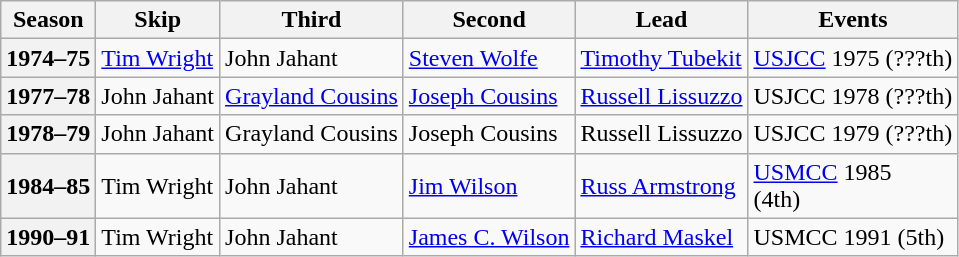<table class="wikitable">
<tr>
<th scope="col">Season</th>
<th scope="col">Skip</th>
<th scope="col">Third</th>
<th scope="col">Second</th>
<th scope="col">Lead</th>
<th scope="col">Events</th>
</tr>
<tr>
<th scope="row">1974–75</th>
<td><a href='#'>Tim Wright</a></td>
<td>John Jahant</td>
<td><a href='#'>Steven Wolfe</a></td>
<td><a href='#'>Timothy Tubekit</a></td>
<td><a href='#'>USJCC</a> 1975 (???th)</td>
</tr>
<tr>
<th scope="row">1977–78</th>
<td>John Jahant</td>
<td><a href='#'>Grayland Cousins</a></td>
<td><a href='#'>Joseph Cousins</a></td>
<td><a href='#'>Russell Lissuzzo</a></td>
<td>USJCC 1978 (???th)</td>
</tr>
<tr>
<th scope="row">1978–79</th>
<td>John Jahant</td>
<td>Grayland Cousins</td>
<td>Joseph Cousins</td>
<td>Russell Lissuzzo</td>
<td>USJCC 1979 (???th)</td>
</tr>
<tr>
<th scope="row">1984–85</th>
<td>Tim Wright</td>
<td>John Jahant</td>
<td><a href='#'>Jim Wilson</a></td>
<td><a href='#'>Russ Armstrong</a></td>
<td><a href='#'>USMCC</a> 1985 <br> (4th)</td>
</tr>
<tr>
<th scope="row">1990–91</th>
<td>Tim Wright</td>
<td>John Jahant</td>
<td><a href='#'>James C. Wilson</a></td>
<td><a href='#'>Richard Maskel</a></td>
<td>USMCC 1991 (5th)</td>
</tr>
</table>
